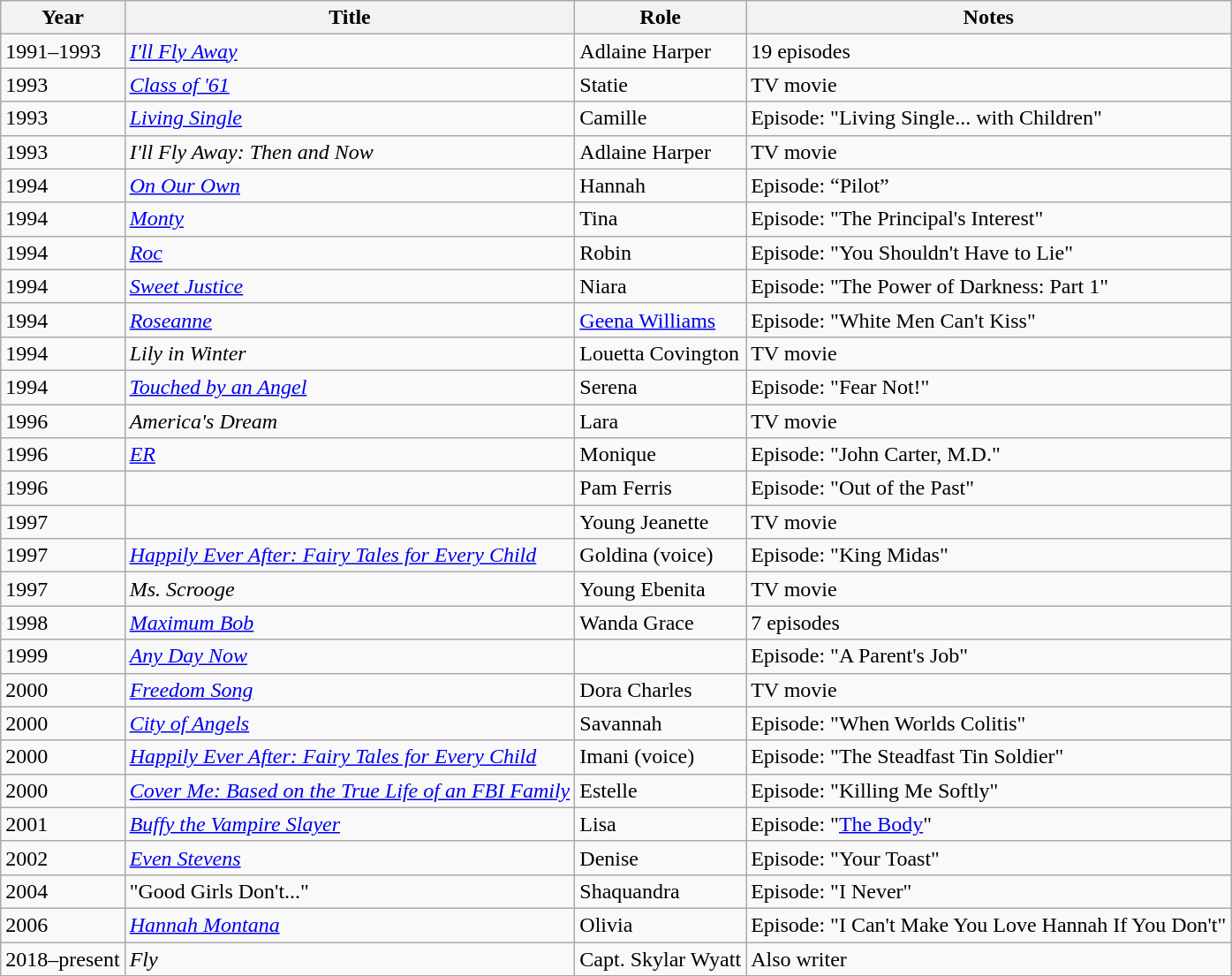<table class="wikitable sortable">
<tr>
<th>Year</th>
<th>Title</th>
<th>Role</th>
<th class="unsortable">Notes</th>
</tr>
<tr>
<td>1991–1993</td>
<td><em><a href='#'>I'll Fly Away</a></em></td>
<td>Adlaine Harper</td>
<td>19 episodes</td>
</tr>
<tr>
<td>1993</td>
<td><em><a href='#'>Class of '61</a></em></td>
<td>Statie</td>
<td>TV movie</td>
</tr>
<tr>
<td>1993</td>
<td><em><a href='#'>Living Single</a></em></td>
<td>Camille</td>
<td>Episode: "Living Single... with Children"</td>
</tr>
<tr>
<td>1993</td>
<td><em>I'll Fly Away: Then and Now</em></td>
<td>Adlaine Harper</td>
<td>TV movie</td>
</tr>
<tr>
<td>1994</td>
<td><em><a href='#'>On Our Own</a></em></td>
<td>Hannah</td>
<td>Episode: “Pilot”</td>
</tr>
<tr>
<td>1994</td>
<td><em><a href='#'>Monty</a></em></td>
<td>Tina</td>
<td>Episode: "The Principal's Interest"</td>
</tr>
<tr>
<td>1994</td>
<td><em><a href='#'>Roc</a></em></td>
<td>Robin</td>
<td>Episode: "You Shouldn't Have to Lie"</td>
</tr>
<tr>
<td>1994</td>
<td><em><a href='#'>Sweet Justice</a></em></td>
<td>Niara</td>
<td>Episode: "The Power of Darkness: Part 1"</td>
</tr>
<tr>
<td>1994</td>
<td><em><a href='#'>Roseanne</a></em></td>
<td><a href='#'>Geena Williams</a></td>
<td>Episode: "White Men Can't Kiss"</td>
</tr>
<tr>
<td>1994</td>
<td><em>Lily in Winter</em></td>
<td>Louetta Covington</td>
<td>TV movie</td>
</tr>
<tr>
<td>1994</td>
<td><em><a href='#'>Touched by an Angel</a></em></td>
<td>Serena</td>
<td>Episode: "Fear Not!"</td>
</tr>
<tr>
<td>1996</td>
<td><em>America's Dream</em></td>
<td>Lara</td>
<td>TV movie</td>
</tr>
<tr>
<td>1996</td>
<td><em><a href='#'>ER</a></em></td>
<td>Monique</td>
<td>Episode: "John Carter, M.D."</td>
</tr>
<tr>
<td>1996</td>
<td><em></em></td>
<td>Pam Ferris</td>
<td>Episode: "Out of the Past"</td>
</tr>
<tr>
<td>1997</td>
<td><em></em></td>
<td>Young Jeanette</td>
<td>TV movie</td>
</tr>
<tr>
<td>1997</td>
<td><em><a href='#'>Happily Ever After: Fairy Tales for Every Child</a></em></td>
<td>Goldina (voice)</td>
<td>Episode: "King Midas"</td>
</tr>
<tr>
<td>1997</td>
<td><em>Ms. Scrooge</em></td>
<td>Young Ebenita</td>
<td>TV movie</td>
</tr>
<tr>
<td>1998</td>
<td><em><a href='#'>Maximum Bob</a></em></td>
<td>Wanda Grace</td>
<td>7 episodes</td>
</tr>
<tr>
<td>1999</td>
<td><em><a href='#'>Any Day Now</a></em></td>
<td></td>
<td>Episode: "A Parent's Job"</td>
</tr>
<tr>
<td>2000</td>
<td><em><a href='#'>Freedom Song</a></em></td>
<td>Dora Charles</td>
<td>TV movie</td>
</tr>
<tr>
<td>2000</td>
<td><em><a href='#'>City of Angels</a></em></td>
<td>Savannah</td>
<td>Episode: "When Worlds Colitis"</td>
</tr>
<tr>
<td>2000</td>
<td><em><a href='#'>Happily Ever After: Fairy Tales for Every Child</a></em></td>
<td>Imani (voice)</td>
<td>Episode: "The Steadfast Tin Soldier"</td>
</tr>
<tr>
<td>2000</td>
<td><em><a href='#'>Cover Me: Based on the True Life of an FBI Family</a></em></td>
<td>Estelle</td>
<td>Episode: "Killing Me Softly"</td>
</tr>
<tr>
<td>2001</td>
<td><em><a href='#'>Buffy the Vampire Slayer</a></em></td>
<td>Lisa</td>
<td>Episode: "<a href='#'>The Body</a>"</td>
</tr>
<tr>
<td>2002</td>
<td><em><a href='#'>Even Stevens</a></em></td>
<td>Denise</td>
<td>Episode: "Your Toast"</td>
</tr>
<tr>
<td>2004</td>
<td>"Good Girls Don't..."</td>
<td>Shaquandra</td>
<td>Episode: "I Never"</td>
</tr>
<tr>
<td>2006</td>
<td><em><a href='#'>Hannah Montana</a></em></td>
<td>Olivia</td>
<td>Episode: "I Can't Make You Love Hannah If You Don't"</td>
</tr>
<tr>
<td>2018–present</td>
<td><em>Fly</em></td>
<td>Capt. Skylar Wyatt</td>
<td>Also writer</td>
</tr>
</table>
